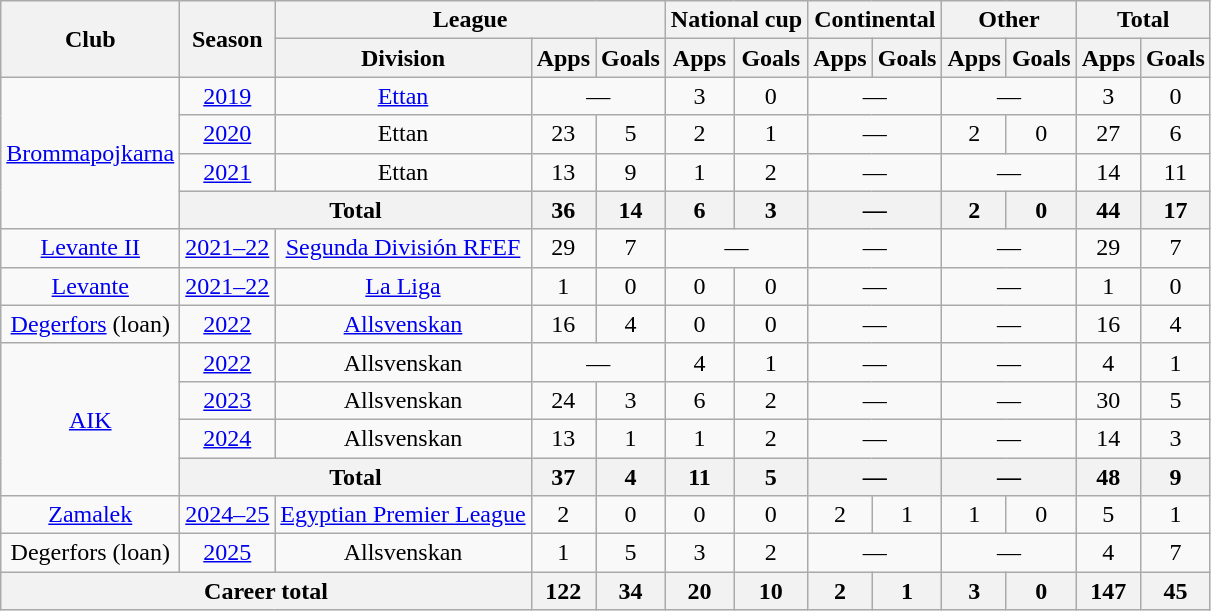<table class="wikitable" style="text-align: center">
<tr>
<th rowspan="2">Club</th>
<th rowspan="2">Season</th>
<th colspan="3">League</th>
<th colspan="2">National cup</th>
<th colspan="2">Continental</th>
<th colspan="2">Other</th>
<th colspan="2">Total</th>
</tr>
<tr>
<th>Division</th>
<th>Apps</th>
<th>Goals</th>
<th>Apps</th>
<th>Goals</th>
<th>Apps</th>
<th>Goals</th>
<th>Apps</th>
<th>Goals</th>
<th>Apps</th>
<th>Goals</th>
</tr>
<tr>
<td rowspan="4"><a href='#'>Brommapojkarna</a></td>
<td><a href='#'>2019</a></td>
<td><a href='#'>Ettan</a></td>
<td colspan="2">—</td>
<td>3</td>
<td>0</td>
<td colspan="2">—</td>
<td colspan="2">—</td>
<td>3</td>
<td>0</td>
</tr>
<tr>
<td><a href='#'>2020</a></td>
<td>Ettan</td>
<td>23</td>
<td>5</td>
<td>2</td>
<td>1</td>
<td colspan="2">—</td>
<td>2</td>
<td>0</td>
<td>27</td>
<td>6</td>
</tr>
<tr>
<td><a href='#'>2021</a></td>
<td>Ettan</td>
<td>13</td>
<td>9</td>
<td>1</td>
<td>2</td>
<td colspan="2">—</td>
<td colspan="2">—</td>
<td>14</td>
<td>11</td>
</tr>
<tr>
<th colspan="2">Total</th>
<th>36</th>
<th>14</th>
<th>6</th>
<th>3</th>
<th colspan="2">—</th>
<th>2</th>
<th>0</th>
<th>44</th>
<th>17</th>
</tr>
<tr>
<td><a href='#'>Levante II</a></td>
<td><a href='#'>2021–22</a></td>
<td><a href='#'>Segunda División RFEF</a></td>
<td>29</td>
<td>7</td>
<td colspan="2">—</td>
<td colspan="2">—</td>
<td colspan="2">—</td>
<td>29</td>
<td>7</td>
</tr>
<tr>
<td><a href='#'>Levante</a></td>
<td><a href='#'>2021–22</a></td>
<td><a href='#'>La Liga</a></td>
<td>1</td>
<td>0</td>
<td>0</td>
<td>0</td>
<td colspan="2">—</td>
<td colspan="2">—</td>
<td>1</td>
<td>0</td>
</tr>
<tr>
<td><a href='#'>Degerfors</a> (loan)</td>
<td><a href='#'>2022</a></td>
<td><a href='#'>Allsvenskan</a></td>
<td>16</td>
<td>4</td>
<td>0</td>
<td>0</td>
<td colspan="2">—</td>
<td colspan="2">—</td>
<td>16</td>
<td>4</td>
</tr>
<tr>
<td rowspan="4"><a href='#'>AIK</a></td>
<td><a href='#'>2022</a></td>
<td>Allsvenskan</td>
<td colspan="2">—</td>
<td>4</td>
<td>1</td>
<td colspan="2">—</td>
<td colspan="2">—</td>
<td>4</td>
<td>1</td>
</tr>
<tr>
<td><a href='#'>2023</a></td>
<td>Allsvenskan</td>
<td>24</td>
<td>3</td>
<td>6</td>
<td>2</td>
<td colspan="2">—</td>
<td colspan="2">—</td>
<td>30</td>
<td>5</td>
</tr>
<tr>
<td><a href='#'>2024</a></td>
<td>Allsvenskan</td>
<td>13</td>
<td>1</td>
<td>1</td>
<td>2</td>
<td colspan="2">—</td>
<td colspan="2">—</td>
<td>14</td>
<td>3</td>
</tr>
<tr>
<th colspan="2">Total</th>
<th>37</th>
<th>4</th>
<th>11</th>
<th>5</th>
<th colspan="2">—</th>
<th colspan="2">—</th>
<th>48</th>
<th>9</th>
</tr>
<tr>
<td><a href='#'>Zamalek</a></td>
<td><a href='#'>2024–25</a></td>
<td><a href='#'>Egyptian Premier League</a></td>
<td>2</td>
<td>0</td>
<td>0</td>
<td>0</td>
<td>2</td>
<td>1</td>
<td>1</td>
<td>0</td>
<td>5</td>
<td>1</td>
</tr>
<tr>
<td>Degerfors (loan)</td>
<td><a href='#'>2025</a></td>
<td>Allsvenskan</td>
<td>1</td>
<td>5</td>
<td>3</td>
<td>2</td>
<td colspan="2">—</td>
<td colspan="2">—</td>
<td>4</td>
<td>7</td>
</tr>
<tr>
<th colspan="3">Career total</th>
<th>122</th>
<th>34</th>
<th>20</th>
<th>10</th>
<th>2</th>
<th>1</th>
<th>3</th>
<th>0</th>
<th>147</th>
<th>45</th>
</tr>
</table>
